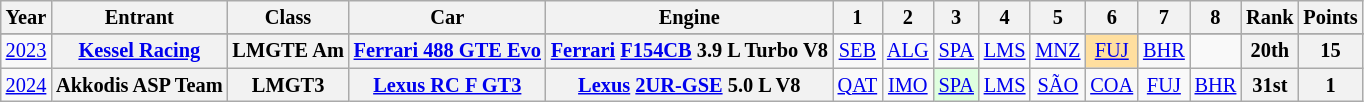<table class="wikitable" style="text-align:center; font-size:85%">
<tr>
<th>Year</th>
<th>Entrant</th>
<th>Class</th>
<th>Car</th>
<th>Engine</th>
<th>1</th>
<th>2</th>
<th>3</th>
<th>4</th>
<th>5</th>
<th>6</th>
<th>7</th>
<th>8</th>
<th>Rank</th>
<th>Points</th>
</tr>
<tr>
</tr>
<tr>
<td><a href='#'>2023</a></td>
<th nowrap><a href='#'>Kessel Racing</a></th>
<th>LMGTE Am</th>
<th nowrap><a href='#'>Ferrari 488 GTE Evo</a></th>
<th nowrap><a href='#'>Ferrari</a> <a href='#'>F154CB</a> 3.9 L Turbo V8</th>
<td><a href='#'>SEB</a></td>
<td><a href='#'>ALG</a></td>
<td><a href='#'>SPA</a></td>
<td><a href='#'>LMS</a></td>
<td><a href='#'>MNZ</a></td>
<td style="background:#FFDF9F;"><a href='#'>FUJ</a><br></td>
<td><a href='#'>BHR</a></td>
<td></td>
<th>20th</th>
<th>15</th>
</tr>
<tr>
<td><a href='#'>2024</a></td>
<th>Akkodis ASP Team</th>
<th>LMGT3</th>
<th><a href='#'>Lexus RC F GT3</a></th>
<th><a href='#'>Lexus</a> <a href='#'>2UR-GSE</a> 5.0 L V8</th>
<td><a href='#'>QAT</a></td>
<td><a href='#'>IMO</a></td>
<td style="background:#DFFFDF;"><a href='#'>SPA</a><br></td>
<td><a href='#'>LMS</a></td>
<td><a href='#'>SÃO</a></td>
<td><a href='#'>COA</a></td>
<td><a href='#'>FUJ</a></td>
<td><a href='#'>BHR</a></td>
<th>31st</th>
<th>1</th>
</tr>
</table>
